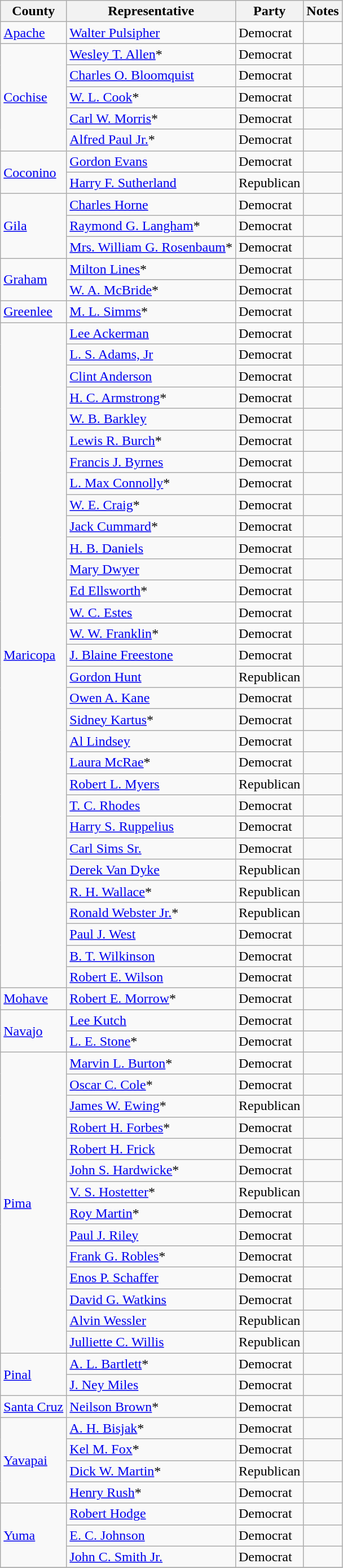<table class="wikitable">
<tr>
<th>County</th>
<th>Representative</th>
<th>Party</th>
<th>Notes</th>
</tr>
<tr>
<td><a href='#'>Apache</a></td>
<td><a href='#'>Walter Pulsipher</a></td>
<td>Democrat</td>
<td></td>
</tr>
<tr>
<td rowspan="5"><a href='#'>Cochise</a></td>
<td><a href='#'>Wesley T. Allen</a>*</td>
<td>Democrat</td>
<td></td>
</tr>
<tr>
<td><a href='#'>Charles O. Bloomquist</a></td>
<td>Democrat</td>
<td></td>
</tr>
<tr>
<td><a href='#'>W. L. Cook</a>*</td>
<td>Democrat</td>
<td></td>
</tr>
<tr>
<td><a href='#'>Carl W. Morris</a>*</td>
<td>Democrat</td>
<td></td>
</tr>
<tr>
<td><a href='#'>Alfred Paul Jr.</a>*</td>
<td>Democrat</td>
<td></td>
</tr>
<tr>
<td rowspan="2"><a href='#'>Coconino</a></td>
<td><a href='#'>Gordon Evans</a></td>
<td>Democrat</td>
<td></td>
</tr>
<tr>
<td><a href='#'>Harry F. Sutherland</a></td>
<td>Republican</td>
<td></td>
</tr>
<tr>
<td rowspan="3"><a href='#'>Gila</a></td>
<td><a href='#'>Charles Horne</a></td>
<td>Democrat</td>
<td></td>
</tr>
<tr>
<td><a href='#'>Raymond G. Langham</a>*</td>
<td>Democrat</td>
<td></td>
</tr>
<tr>
<td><a href='#'>Mrs. William G. Rosenbaum</a>*</td>
<td>Democrat</td>
<td></td>
</tr>
<tr>
<td rowspan="2"><a href='#'>Graham</a></td>
<td><a href='#'>Milton Lines</a>*</td>
<td>Democrat</td>
<td></td>
</tr>
<tr>
<td><a href='#'>W. A. McBride</a>*</td>
<td>Democrat</td>
<td></td>
</tr>
<tr>
<td><a href='#'>Greenlee</a></td>
<td><a href='#'>M. L. Simms</a>*</td>
<td>Democrat</td>
<td></td>
</tr>
<tr>
<td rowspan="31"><a href='#'>Maricopa</a></td>
<td><a href='#'>Lee Ackerman</a></td>
<td>Democrat</td>
<td></td>
</tr>
<tr>
<td><a href='#'>L. S. Adams, Jr</a></td>
<td>Democrat</td>
<td></td>
</tr>
<tr>
<td><a href='#'>Clint Anderson</a></td>
<td>Democrat</td>
<td></td>
</tr>
<tr>
<td><a href='#'>H. C. Armstrong</a>*</td>
<td>Democrat</td>
<td></td>
</tr>
<tr>
<td><a href='#'>W. B. Barkley</a></td>
<td>Democrat</td>
<td></td>
</tr>
<tr>
<td><a href='#'>Lewis R. Burch</a>*</td>
<td>Democrat</td>
<td></td>
</tr>
<tr>
<td><a href='#'>Francis J. Byrnes</a></td>
<td>Democrat</td>
<td></td>
</tr>
<tr>
<td><a href='#'>L. Max Connolly</a>*</td>
<td>Democrat</td>
<td></td>
</tr>
<tr>
<td><a href='#'>W. E. Craig</a>*</td>
<td>Democrat</td>
<td></td>
</tr>
<tr>
<td><a href='#'>Jack Cummard</a>*</td>
<td>Democrat</td>
<td></td>
</tr>
<tr>
<td><a href='#'>H. B. Daniels</a></td>
<td>Democrat</td>
<td></td>
</tr>
<tr>
<td><a href='#'>Mary Dwyer</a></td>
<td>Democrat</td>
<td></td>
</tr>
<tr>
<td><a href='#'>Ed Ellsworth</a>*</td>
<td>Democrat</td>
<td></td>
</tr>
<tr>
<td><a href='#'>W. C. Estes</a></td>
<td>Democrat</td>
<td></td>
</tr>
<tr>
<td><a href='#'>W. W. Franklin</a>*</td>
<td>Democrat</td>
<td></td>
</tr>
<tr>
<td><a href='#'>J. Blaine Freestone</a></td>
<td>Democrat</td>
<td></td>
</tr>
<tr>
<td><a href='#'>Gordon Hunt</a></td>
<td>Republican</td>
<td></td>
</tr>
<tr>
<td><a href='#'>Owen A. Kane</a></td>
<td>Democrat</td>
<td></td>
</tr>
<tr>
<td><a href='#'>Sidney Kartus</a>*</td>
<td>Democrat</td>
<td></td>
</tr>
<tr>
<td><a href='#'>Al Lindsey</a></td>
<td>Democrat</td>
<td></td>
</tr>
<tr>
<td><a href='#'>Laura McRae</a>*</td>
<td>Democrat</td>
<td></td>
</tr>
<tr>
<td><a href='#'>Robert L. Myers</a></td>
<td>Republican</td>
<td></td>
</tr>
<tr>
<td><a href='#'>T. C. Rhodes</a></td>
<td>Democrat</td>
<td></td>
</tr>
<tr>
<td><a href='#'>Harry S. Ruppelius</a></td>
<td>Democrat</td>
<td></td>
</tr>
<tr>
<td><a href='#'>Carl Sims Sr.</a></td>
<td>Democrat</td>
<td></td>
</tr>
<tr>
<td><a href='#'>Derek Van Dyke</a></td>
<td>Republican</td>
<td></td>
</tr>
<tr>
<td><a href='#'>R. H. Wallace</a>*</td>
<td>Republican</td>
<td></td>
</tr>
<tr>
<td><a href='#'>Ronald Webster Jr.</a>*</td>
<td>Republican</td>
<td></td>
</tr>
<tr>
<td><a href='#'>Paul J. West</a></td>
<td>Democrat</td>
<td></td>
</tr>
<tr>
<td><a href='#'>B. T. Wilkinson</a></td>
<td>Democrat</td>
<td></td>
</tr>
<tr>
<td><a href='#'>Robert E. Wilson</a></td>
<td>Democrat</td>
<td></td>
</tr>
<tr>
<td><a href='#'>Mohave</a></td>
<td><a href='#'>Robert E. Morrow</a>*</td>
<td>Democrat</td>
<td></td>
</tr>
<tr>
<td rowspan="2"><a href='#'>Navajo</a></td>
<td><a href='#'>Lee Kutch</a></td>
<td>Democrat</td>
<td></td>
</tr>
<tr>
<td><a href='#'>L. E. Stone</a>*</td>
<td>Democrat</td>
<td></td>
</tr>
<tr>
<td rowspan="14"><a href='#'>Pima</a></td>
<td><a href='#'>Marvin L. Burton</a>*</td>
<td>Democrat</td>
<td></td>
</tr>
<tr>
<td><a href='#'>Oscar C. Cole</a>*</td>
<td>Democrat</td>
<td></td>
</tr>
<tr>
<td><a href='#'>James W. Ewing</a>*</td>
<td>Republican</td>
<td></td>
</tr>
<tr>
<td><a href='#'>Robert H. Forbes</a>*</td>
<td>Democrat</td>
<td></td>
</tr>
<tr>
<td><a href='#'>Robert H. Frick</a></td>
<td>Democrat</td>
<td></td>
</tr>
<tr>
<td><a href='#'>John S. Hardwicke</a>*</td>
<td>Democrat</td>
<td></td>
</tr>
<tr>
<td><a href='#'>V. S. Hostetter</a>*</td>
<td>Republican</td>
<td></td>
</tr>
<tr>
<td><a href='#'>Roy Martin</a>*</td>
<td>Democrat</td>
<td></td>
</tr>
<tr>
<td><a href='#'>Paul J. Riley</a></td>
<td>Democrat</td>
<td></td>
</tr>
<tr>
<td><a href='#'>Frank G. Robles</a>*</td>
<td>Democrat</td>
<td></td>
</tr>
<tr>
<td><a href='#'>Enos P. Schaffer</a></td>
<td>Democrat</td>
<td></td>
</tr>
<tr>
<td><a href='#'>David G. Watkins</a></td>
<td>Democrat</td>
<td></td>
</tr>
<tr>
<td><a href='#'>Alvin Wessler</a></td>
<td>Republican</td>
<td></td>
</tr>
<tr>
<td><a href='#'>Julliette C. Willis</a></td>
<td>Republican</td>
<td></td>
</tr>
<tr>
<td rowspan="2"><a href='#'>Pinal</a></td>
<td><a href='#'>A. L. Bartlett</a>*</td>
<td>Democrat</td>
<td></td>
</tr>
<tr>
<td><a href='#'>J. Ney Miles</a></td>
<td>Democrat</td>
<td></td>
</tr>
<tr>
<td><a href='#'>Santa Cruz</a></td>
<td><a href='#'>Neilson Brown</a>*</td>
<td>Democrat</td>
<td></td>
</tr>
<tr>
<td rowspan="4"><a href='#'>Yavapai</a></td>
<td><a href='#'>A. H. Bisjak</a>*</td>
<td>Democrat</td>
<td></td>
</tr>
<tr>
<td><a href='#'>Kel M. Fox</a>*</td>
<td>Democrat</td>
<td></td>
</tr>
<tr>
<td><a href='#'>Dick W. Martin</a>*</td>
<td>Republican</td>
<td></td>
</tr>
<tr>
<td><a href='#'>Henry Rush</a>*</td>
<td>Democrat</td>
<td></td>
</tr>
<tr>
<td rowspan="3"><a href='#'>Yuma</a></td>
<td><a href='#'>Robert Hodge</a></td>
<td>Democrat</td>
<td></td>
</tr>
<tr>
<td><a href='#'>E. C. Johnson</a></td>
<td>Democrat</td>
<td></td>
</tr>
<tr>
<td><a href='#'>John C. Smith Jr.</a></td>
<td>Democrat</td>
<td></td>
</tr>
<tr>
</tr>
</table>
